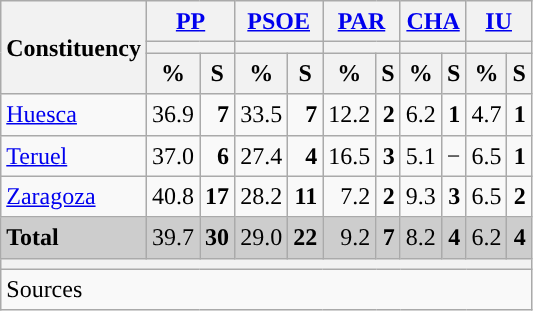<table class="wikitable sortable" style="text-align:right; line-height:20px;">
<tr>
<th rowspan="3">Constituency</th>
<th colspan="2" width="30px" class="unsortable"><a href='#'>PP</a></th>
<th colspan="2" width="30px" class="unsortable"><a href='#'>PSOE</a></th>
<th colspan="2" width="30px" class="unsortable"><a href='#'>PAR</a></th>
<th colspan="2" width="30px" class="unsortable"><a href='#'>CHA</a></th>
<th colspan="2" width="30px" class="unsortable"><a href='#'>IU</a></th>
</tr>
<tr>
<th colspan="2" style="background:"></th>
<th colspan="2" style="background:"></th>
<th colspan="2" style="background:"></th>
<th colspan="2" style="background:"></th>
<th colspan="2" style="background:"></th>
</tr>
<tr>
<th data-sort-type="number">%</th>
<th data-sort-type="number">S</th>
<th data-sort-type="number">%</th>
<th data-sort-type="number">S</th>
<th data-sort-type="number">%</th>
<th data-sort-type="number">S</th>
<th data-sort-type="number">%</th>
<th data-sort-type="number">S</th>
<th data-sort-type="number">%</th>
<th data-sort-type="number">S</th>
</tr>
<tr>
<td align="left"><a href='#'>Huesca</a></td>
<td style="background:">36.9</td>
<td><strong>7</strong></td>
<td>33.5</td>
<td><strong>7</strong></td>
<td>12.2</td>
<td><strong>2</strong></td>
<td>6.2</td>
<td><strong>1</strong></td>
<td>4.7</td>
<td><strong>1</strong></td>
</tr>
<tr>
<td align="left"><a href='#'>Teruel</a></td>
<td style="background:">37.0</td>
<td><strong>6</strong></td>
<td>27.4</td>
<td><strong>4</strong></td>
<td>16.5</td>
<td><strong>3</strong></td>
<td>5.1</td>
<td>−</td>
<td>6.5</td>
<td><strong>1</strong></td>
</tr>
<tr>
<td align="left"><a href='#'>Zaragoza</a></td>
<td style="background:">40.8</td>
<td><strong>17</strong></td>
<td>28.2</td>
<td><strong>11</strong></td>
<td>7.2</td>
<td><strong>2</strong></td>
<td>9.3</td>
<td><strong>3</strong></td>
<td>6.5</td>
<td><strong>2</strong></td>
</tr>
<tr style="background:#CDCDCD;">
<td align="left"><strong>Total</strong></td>
<td style="background:">39.7</td>
<td><strong>30</strong></td>
<td>29.0</td>
<td><strong>22</strong></td>
<td>9.2</td>
<td><strong>7</strong></td>
<td>8.2</td>
<td><strong>4</strong></td>
<td>6.2</td>
<td><strong>4</strong></td>
</tr>
<tr>
<th colspan="11"></th>
</tr>
<tr>
<th style="text-align:left; font-weight:normal; background:#F9F9F9" colspan="11">Sources</th>
</tr>
</table>
